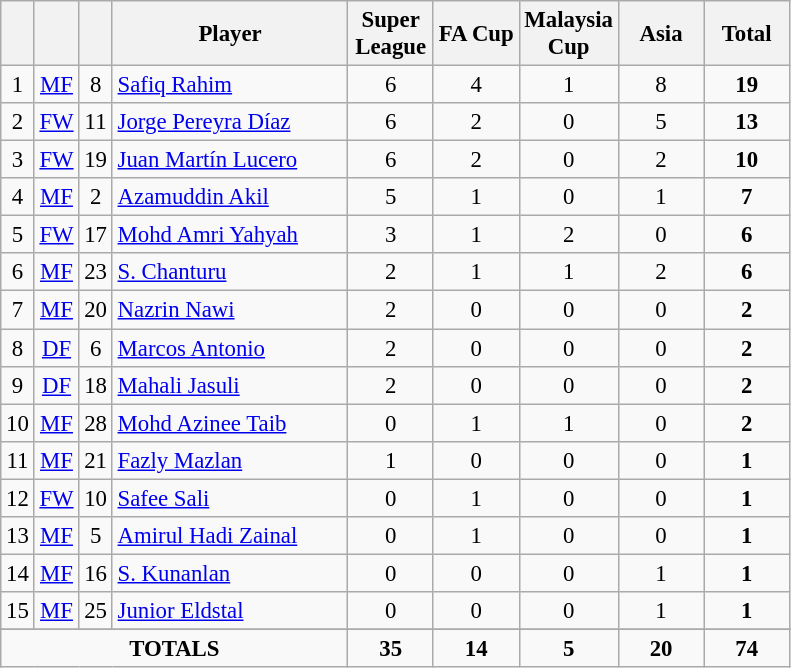<table class="wikitable sortable" style="font-size: 95%; text-align: center;">
<tr>
<th width=10></th>
<th width=10></th>
<th width=10></th>
<th width=150>Player</th>
<th width=50>Super League</th>
<th width=50>FA Cup</th>
<th width=50>Malaysia Cup</th>
<th width=50>Asia</th>
<th width=50>Total</th>
</tr>
<tr>
<td>1</td>
<td><a href='#'>MF</a></td>
<td>8</td>
<td align=left> <a href='#'>Safiq Rahim</a></td>
<td>6</td>
<td>4</td>
<td>1</td>
<td>8</td>
<td><strong>19</strong></td>
</tr>
<tr>
<td>2</td>
<td><a href='#'>FW</a></td>
<td>11</td>
<td align=left> <a href='#'>Jorge Pereyra Díaz</a></td>
<td>6</td>
<td>2</td>
<td>0</td>
<td>5</td>
<td><strong>13</strong></td>
</tr>
<tr>
<td>3</td>
<td><a href='#'>FW</a></td>
<td>19</td>
<td align=left> <a href='#'>Juan Martín Lucero</a></td>
<td>6</td>
<td>2</td>
<td>0</td>
<td>2</td>
<td><strong>10</strong></td>
</tr>
<tr>
<td>4</td>
<td><a href='#'>MF</a></td>
<td>2</td>
<td align=left> <a href='#'>Azamuddin Akil</a></td>
<td>5</td>
<td>1</td>
<td>0</td>
<td>1</td>
<td><strong>7</strong></td>
</tr>
<tr>
<td>5</td>
<td><a href='#'>FW</a></td>
<td>17</td>
<td align=left> <a href='#'>Mohd Amri Yahyah</a></td>
<td>3</td>
<td>1</td>
<td>2</td>
<td>0</td>
<td><strong>6</strong></td>
</tr>
<tr>
<td>6</td>
<td><a href='#'>MF</a></td>
<td>23</td>
<td align=left> <a href='#'>S. Chanturu</a></td>
<td>2</td>
<td>1</td>
<td>1</td>
<td>2</td>
<td><strong>6</strong></td>
</tr>
<tr>
<td>7</td>
<td><a href='#'>MF</a></td>
<td>20</td>
<td align=left> <a href='#'>Nazrin Nawi</a></td>
<td>2</td>
<td>0</td>
<td>0</td>
<td>0</td>
<td><strong>2</strong></td>
</tr>
<tr>
<td>8</td>
<td><a href='#'>DF</a></td>
<td>6</td>
<td align=left> <a href='#'>Marcos Antonio</a></td>
<td>2</td>
<td>0</td>
<td>0</td>
<td>0</td>
<td><strong>2</strong></td>
</tr>
<tr>
<td>9</td>
<td><a href='#'>DF</a></td>
<td>18</td>
<td align=left> <a href='#'>Mahali Jasuli</a></td>
<td>2</td>
<td>0</td>
<td>0</td>
<td>0</td>
<td><strong>2</strong></td>
</tr>
<tr>
<td>10</td>
<td><a href='#'>MF</a></td>
<td>28</td>
<td align=left> <a href='#'>Mohd Azinee Taib</a></td>
<td>0</td>
<td>1</td>
<td>1</td>
<td>0</td>
<td><strong>2</strong></td>
</tr>
<tr>
<td>11</td>
<td><a href='#'>MF</a></td>
<td>21</td>
<td align=left> <a href='#'>Fazly Mazlan</a></td>
<td>1</td>
<td>0</td>
<td>0</td>
<td>0</td>
<td><strong>1</strong></td>
</tr>
<tr>
<td>12</td>
<td><a href='#'>FW</a></td>
<td>10</td>
<td align=left> <a href='#'>Safee Sali</a></td>
<td>0</td>
<td>1</td>
<td>0</td>
<td>0</td>
<td><strong>1</strong></td>
</tr>
<tr>
<td>13</td>
<td><a href='#'>MF</a></td>
<td>5</td>
<td align=left> <a href='#'>Amirul Hadi Zainal</a></td>
<td>0</td>
<td>1</td>
<td>0</td>
<td>0</td>
<td><strong>1</strong></td>
</tr>
<tr>
<td>14</td>
<td><a href='#'>MF</a></td>
<td>16</td>
<td align=left> <a href='#'>S. Kunanlan</a></td>
<td>0</td>
<td>0</td>
<td>0</td>
<td>1</td>
<td><strong>1</strong></td>
</tr>
<tr>
<td>15</td>
<td><a href='#'>MF</a></td>
<td>25</td>
<td align=left> <a href='#'>Junior Eldstal</a></td>
<td>0</td>
<td>0</td>
<td>0</td>
<td>1</td>
<td><strong>1</strong></td>
</tr>
<tr>
</tr>
<tr class="sortbottom">
<td colspan=4><strong>TOTALS</strong></td>
<td><strong>35</strong></td>
<td><strong>14</strong></td>
<td><strong>5</strong></td>
<td><strong>20</strong></td>
<td><strong>74</strong></td>
</tr>
</table>
